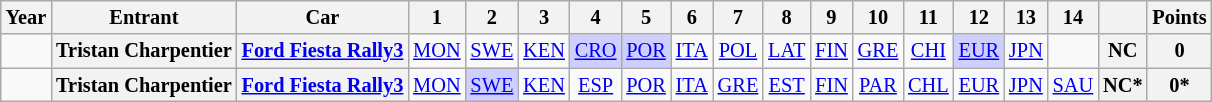<table class="wikitable" style="text-align:center; font-size:85%;">
<tr>
<th>Year</th>
<th>Entrant</th>
<th>Car</th>
<th>1</th>
<th>2</th>
<th>3</th>
<th>4</th>
<th>5</th>
<th>6</th>
<th>7</th>
<th>8</th>
<th>9</th>
<th>10</th>
<th>11</th>
<th>12</th>
<th>13</th>
<th>14</th>
<th></th>
<th>Points</th>
</tr>
<tr>
<td></td>
<th nowrap>Tristan Charpentier</th>
<th nowrap><a href='#'>Ford Fiesta Rally3</a></th>
<td><a href='#'>MON</a></td>
<td><a href='#'>SWE</a></td>
<td><a href='#'>KEN</a></td>
<td style="background:#CFCFFF;"><a href='#'>CRO</a><br></td>
<td style="background:#CFCFFF;"><a href='#'>POR</a><br></td>
<td><a href='#'>ITA</a></td>
<td><a href='#'>POL</a></td>
<td><a href='#'>LAT</a></td>
<td><a href='#'>FIN</a><br></td>
<td><a href='#'>GRE</a></td>
<td><a href='#'>CHI</a></td>
<td style="background:#CFCFFF;"><a href='#'>EUR</a><br></td>
<td><a href='#'>JPN</a></td>
<td></td>
<th>NC</th>
<th>0</th>
</tr>
<tr>
<td></td>
<th>Tristan Charpentier</th>
<th><a href='#'>Ford Fiesta Rally3</a></th>
<td><a href='#'>MON</a></td>
<td style="background:#CFCFFF;"><a href='#'>SWE</a><br></td>
<td><a href='#'>KEN</a></td>
<td><a href='#'>ESP</a></td>
<td><a href='#'>POR</a></td>
<td><a href='#'>ITA</a></td>
<td><a href='#'>GRE</a></td>
<td><a href='#'>EST</a></td>
<td><a href='#'>FIN</a></td>
<td><a href='#'>PAR</a></td>
<td><a href='#'>CHL</a></td>
<td><a href='#'>EUR</a></td>
<td><a href='#'>JPN</a></td>
<td><a href='#'>SAU</a></td>
<th>NC*</th>
<th>0*</th>
</tr>
</table>
